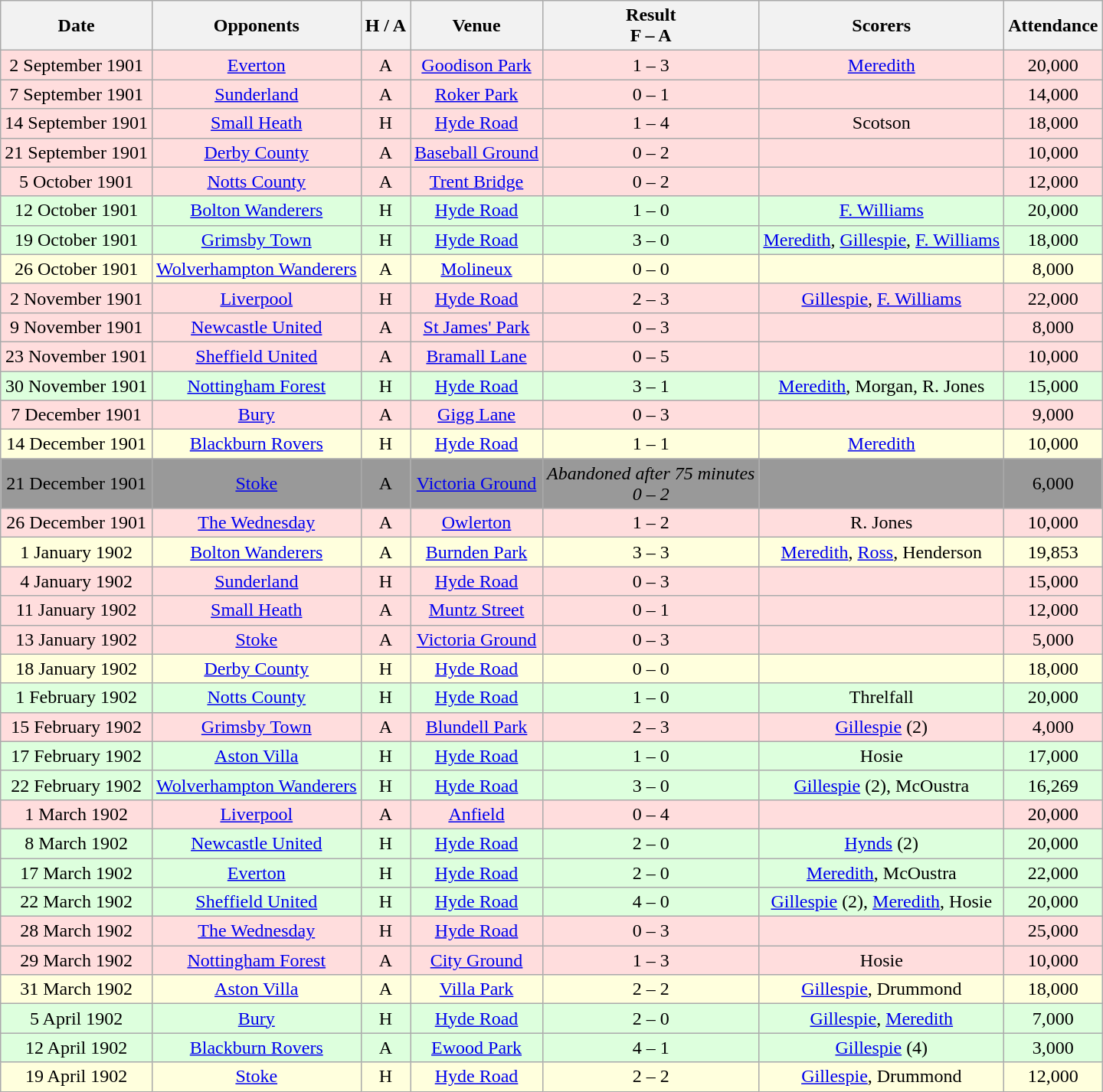<table class="wikitable" style="text-align:center">
<tr>
<th>Date</th>
<th>Opponents</th>
<th>H / A</th>
<th>Venue</th>
<th>Result<br>F – A</th>
<th>Scorers</th>
<th>Attendance</th>
</tr>
<tr bgcolor="#ffdddd">
<td>2 September 1901</td>
<td><a href='#'>Everton</a></td>
<td>A</td>
<td><a href='#'>Goodison Park</a></td>
<td>1 – 3</td>
<td><a href='#'>Meredith</a></td>
<td>20,000</td>
</tr>
<tr bgcolor="#ffdddd">
<td>7 September 1901</td>
<td><a href='#'>Sunderland</a></td>
<td>A</td>
<td><a href='#'>Roker Park</a></td>
<td>0 – 1</td>
<td></td>
<td>14,000</td>
</tr>
<tr bgcolor="#ffdddd">
<td>14 September 1901</td>
<td><a href='#'>Small Heath</a></td>
<td>H</td>
<td><a href='#'>Hyde Road</a></td>
<td>1 – 4</td>
<td>Scotson</td>
<td>18,000</td>
</tr>
<tr bgcolor="#ffdddd">
<td>21 September 1901</td>
<td><a href='#'>Derby County</a></td>
<td>A</td>
<td><a href='#'>Baseball Ground</a></td>
<td>0 – 2</td>
<td></td>
<td>10,000</td>
</tr>
<tr bgcolor="#ffdddd">
<td>5 October 1901</td>
<td><a href='#'>Notts County</a></td>
<td>A</td>
<td><a href='#'>Trent Bridge</a></td>
<td>0 – 2</td>
<td></td>
<td>12,000</td>
</tr>
<tr bgcolor="#ddffdd">
<td>12 October 1901</td>
<td><a href='#'>Bolton Wanderers</a></td>
<td>H</td>
<td><a href='#'>Hyde Road</a></td>
<td>1 – 0</td>
<td><a href='#'>F. Williams</a></td>
<td>20,000</td>
</tr>
<tr bgcolor="#ddffdd">
<td>19 October 1901</td>
<td><a href='#'>Grimsby Town</a></td>
<td>H</td>
<td><a href='#'>Hyde Road</a></td>
<td>3 – 0</td>
<td><a href='#'>Meredith</a>, <a href='#'>Gillespie</a>, <a href='#'>F. Williams</a></td>
<td>18,000</td>
</tr>
<tr bgcolor="#ffffdd">
<td>26 October 1901</td>
<td><a href='#'>Wolverhampton Wanderers</a></td>
<td>A</td>
<td><a href='#'>Molineux</a></td>
<td>0 – 0</td>
<td></td>
<td>8,000</td>
</tr>
<tr bgcolor="#ffdddd">
<td>2 November 1901</td>
<td><a href='#'>Liverpool</a></td>
<td>H</td>
<td><a href='#'>Hyde Road</a></td>
<td>2 – 3</td>
<td><a href='#'>Gillespie</a>, <a href='#'>F. Williams</a></td>
<td>22,000</td>
</tr>
<tr bgcolor="#ffdddd">
<td>9 November 1901</td>
<td><a href='#'>Newcastle United</a></td>
<td>A</td>
<td><a href='#'>St James' Park</a></td>
<td>0 – 3</td>
<td></td>
<td>8,000</td>
</tr>
<tr bgcolor="#ffdddd">
<td>23 November 1901</td>
<td><a href='#'>Sheffield United</a></td>
<td>A</td>
<td><a href='#'>Bramall Lane</a></td>
<td>0 – 5</td>
<td></td>
<td>10,000</td>
</tr>
<tr bgcolor="#ddffdd">
<td>30 November 1901</td>
<td><a href='#'>Nottingham Forest</a></td>
<td>H</td>
<td><a href='#'>Hyde Road</a></td>
<td>3 – 1</td>
<td><a href='#'>Meredith</a>, Morgan, R. Jones</td>
<td>15,000</td>
</tr>
<tr bgcolor="#ffdddd">
<td>7 December 1901</td>
<td><a href='#'>Bury</a></td>
<td>A</td>
<td><a href='#'>Gigg Lane</a></td>
<td>0 – 3</td>
<td></td>
<td>9,000</td>
</tr>
<tr bgcolor="#ffffdd">
<td>14 December 1901</td>
<td><a href='#'>Blackburn Rovers</a></td>
<td>H</td>
<td><a href='#'>Hyde Road</a></td>
<td>1 – 1</td>
<td><a href='#'>Meredith</a></td>
<td>10,000</td>
</tr>
<tr bgcolor="#999999">
<td>21 December 1901</td>
<td><a href='#'>Stoke</a></td>
<td>A</td>
<td><a href='#'>Victoria Ground</a></td>
<td><em>Abandoned after 75 minutes</em><br><em>0 – 2</em></td>
<td></td>
<td>6,000</td>
</tr>
<tr bgcolor="#ffdddd">
<td>26 December 1901</td>
<td><a href='#'>The Wednesday</a></td>
<td>A</td>
<td><a href='#'>Owlerton</a></td>
<td>1 – 2</td>
<td>R. Jones</td>
<td>10,000</td>
</tr>
<tr bgcolor="#ffffdd">
<td>1 January 1902</td>
<td><a href='#'>Bolton Wanderers</a></td>
<td>A</td>
<td><a href='#'>Burnden Park</a></td>
<td>3 – 3</td>
<td><a href='#'>Meredith</a>, <a href='#'>Ross</a>, Henderson</td>
<td>19,853</td>
</tr>
<tr bgcolor="#ffdddd">
<td>4 January 1902</td>
<td><a href='#'>Sunderland</a></td>
<td>H</td>
<td><a href='#'>Hyde Road</a></td>
<td>0 – 3</td>
<td></td>
<td>15,000</td>
</tr>
<tr bgcolor="#ffdddd">
<td>11 January 1902</td>
<td><a href='#'>Small Heath</a></td>
<td>A</td>
<td><a href='#'>Muntz Street</a></td>
<td>0 – 1</td>
<td></td>
<td>12,000</td>
</tr>
<tr bgcolor="#ffdddd">
<td>13 January 1902</td>
<td><a href='#'>Stoke</a></td>
<td>A</td>
<td><a href='#'>Victoria Ground</a></td>
<td>0 – 3</td>
<td></td>
<td>5,000</td>
</tr>
<tr bgcolor="#ffffdd">
<td>18 January 1902</td>
<td><a href='#'>Derby County</a></td>
<td>H</td>
<td><a href='#'>Hyde Road</a></td>
<td>0 – 0</td>
<td></td>
<td>18,000</td>
</tr>
<tr bgcolor="#ddffdd">
<td>1 February 1902</td>
<td><a href='#'>Notts County</a></td>
<td>H</td>
<td><a href='#'>Hyde Road</a></td>
<td>1 – 0</td>
<td>Threlfall</td>
<td>20,000</td>
</tr>
<tr bgcolor="#ffdddd">
<td>15 February 1902</td>
<td><a href='#'>Grimsby Town</a></td>
<td>A</td>
<td><a href='#'>Blundell Park</a></td>
<td>2 – 3</td>
<td><a href='#'>Gillespie</a> (2)</td>
<td>4,000</td>
</tr>
<tr bgcolor="#ddffdd">
<td>17 February 1902</td>
<td><a href='#'>Aston Villa</a></td>
<td>H</td>
<td><a href='#'>Hyde Road</a></td>
<td>1 – 0</td>
<td>Hosie</td>
<td>17,000</td>
</tr>
<tr bgcolor="#ddffdd">
<td>22 February 1902</td>
<td><a href='#'>Wolverhampton Wanderers</a></td>
<td>H</td>
<td><a href='#'>Hyde Road</a></td>
<td>3 – 0</td>
<td><a href='#'>Gillespie</a> (2), McOustra</td>
<td>16,269</td>
</tr>
<tr bgcolor="#ffdddd">
<td>1 March 1902</td>
<td><a href='#'>Liverpool</a></td>
<td>A</td>
<td><a href='#'>Anfield</a></td>
<td>0 – 4</td>
<td></td>
<td>20,000</td>
</tr>
<tr bgcolor="#ddffdd">
<td>8 March 1902</td>
<td><a href='#'>Newcastle United</a></td>
<td>H</td>
<td><a href='#'>Hyde Road</a></td>
<td>2 – 0</td>
<td><a href='#'>Hynds</a> (2)</td>
<td>20,000</td>
</tr>
<tr bgcolor="#ddffdd">
<td>17 March 1902</td>
<td><a href='#'>Everton</a></td>
<td>H</td>
<td><a href='#'>Hyde Road</a></td>
<td>2 – 0</td>
<td><a href='#'>Meredith</a>, McOustra</td>
<td>22,000</td>
</tr>
<tr bgcolor="#ddffdd">
<td>22 March 1902</td>
<td><a href='#'>Sheffield United</a></td>
<td>H</td>
<td><a href='#'>Hyde Road</a></td>
<td>4 – 0</td>
<td><a href='#'>Gillespie</a> (2), <a href='#'>Meredith</a>, Hosie</td>
<td>20,000</td>
</tr>
<tr bgcolor="#ffdddd">
<td>28 March 1902</td>
<td><a href='#'>The Wednesday</a></td>
<td>H</td>
<td><a href='#'>Hyde Road</a></td>
<td>0 – 3</td>
<td></td>
<td>25,000</td>
</tr>
<tr bgcolor="#ffdddd">
<td>29 March 1902</td>
<td><a href='#'>Nottingham Forest</a></td>
<td>A</td>
<td><a href='#'>City Ground</a></td>
<td>1 – 3</td>
<td>Hosie</td>
<td>10,000</td>
</tr>
<tr bgcolor="#ffffdd">
<td>31 March 1902</td>
<td><a href='#'>Aston Villa</a></td>
<td>A</td>
<td><a href='#'>Villa Park</a></td>
<td>2 – 2</td>
<td><a href='#'>Gillespie</a>, Drummond</td>
<td>18,000</td>
</tr>
<tr bgcolor="#ddffdd">
<td>5 April 1902</td>
<td><a href='#'>Bury</a></td>
<td>H</td>
<td><a href='#'>Hyde Road</a></td>
<td>2 – 0</td>
<td><a href='#'>Gillespie</a>, <a href='#'>Meredith</a></td>
<td>7,000</td>
</tr>
<tr bgcolor="#ddffdd">
<td>12 April 1902</td>
<td><a href='#'>Blackburn Rovers</a></td>
<td>A</td>
<td><a href='#'>Ewood Park</a></td>
<td>4 – 1</td>
<td><a href='#'>Gillespie</a> (4)</td>
<td>3,000</td>
</tr>
<tr bgcolor="#ffffdd">
<td>19 April 1902</td>
<td><a href='#'>Stoke</a></td>
<td>H</td>
<td><a href='#'>Hyde Road</a></td>
<td>2 – 2</td>
<td><a href='#'>Gillespie</a>, Drummond</td>
<td>12,000</td>
</tr>
</table>
